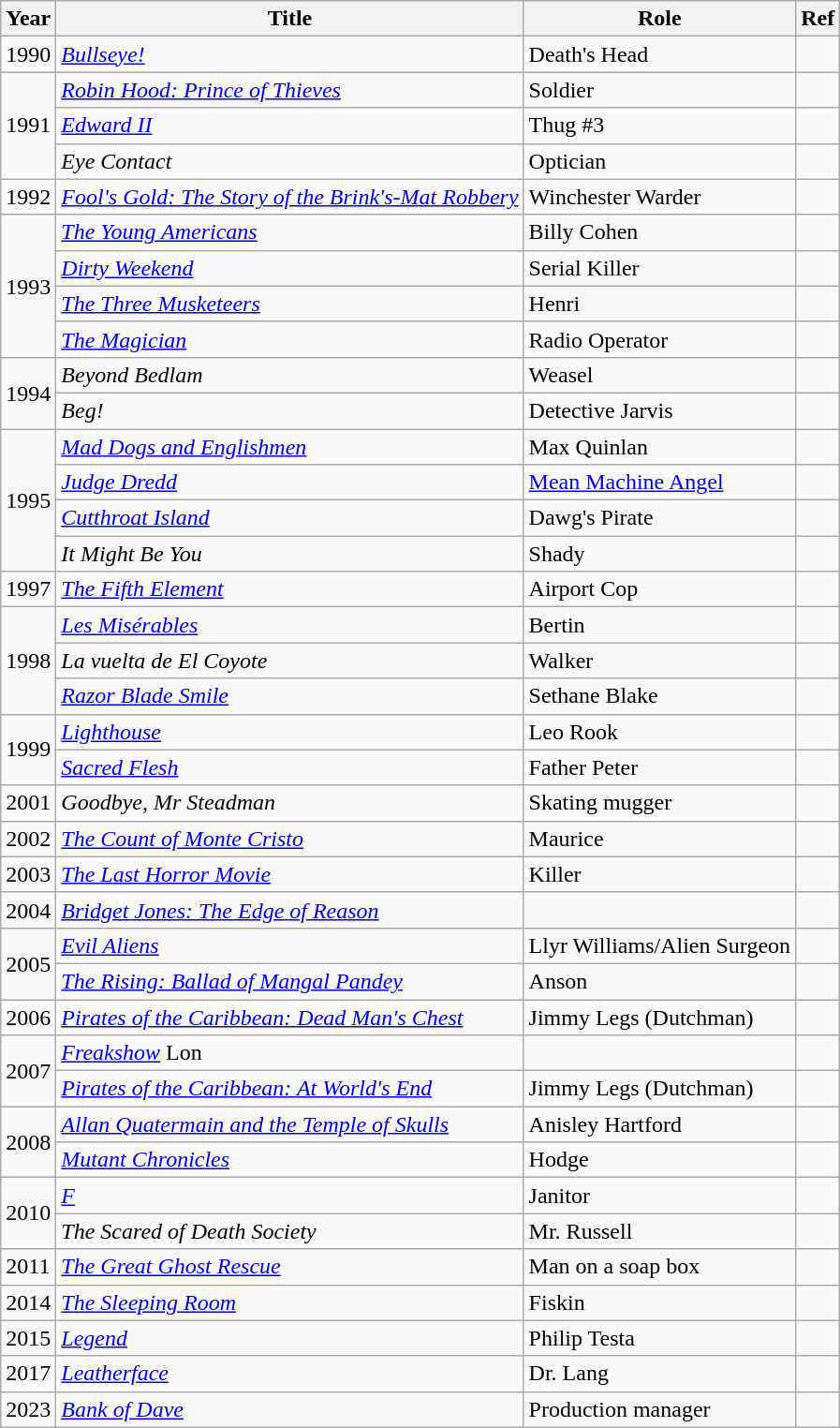<table class="wikitable sortable">
<tr>
<th>Year</th>
<th>Title</th>
<th>Role</th>
<th class="unsortable">Ref</th>
</tr>
<tr>
<td>1990</td>
<td><em><a href='#'>Bullseye!</a></em></td>
<td>Death's Head</td>
<td></td>
</tr>
<tr>
<td rowspan="3">1991</td>
<td><em><a href='#'>Robin Hood: Prince of Thieves</a></em></td>
<td>Soldier</td>
<td></td>
</tr>
<tr>
<td><em><a href='#'>Edward II</a></em></td>
<td>Thug #3</td>
<td></td>
</tr>
<tr>
<td><em>Eye Contact</em></td>
<td>Optician</td>
<td></td>
</tr>
<tr>
<td>1992</td>
<td><em><a href='#'>Fool's Gold: The Story of the Brink's-Mat Robbery</a></em></td>
<td>Winchester Warder</td>
<td></td>
</tr>
<tr>
<td rowspan="4">1993</td>
<td><em><a href='#'>The Young Americans</a></em></td>
<td>Billy Cohen</td>
<td></td>
</tr>
<tr>
<td><em><a href='#'>Dirty Weekend</a></em></td>
<td>Serial Killer</td>
<td></td>
</tr>
<tr>
<td><em><a href='#'>The Three Musketeers</a></em></td>
<td>Henri</td>
<td></td>
</tr>
<tr>
<td><em><a href='#'>The Magician</a></em></td>
<td>Radio Operator</td>
<td></td>
</tr>
<tr>
<td rowspan="2">1994</td>
<td><em>Beyond Bedlam</em></td>
<td>Weasel</td>
<td></td>
</tr>
<tr>
<td><em>Beg!</em></td>
<td>Detective Jarvis</td>
<td></td>
</tr>
<tr>
<td rowspan="4">1995</td>
<td><em><a href='#'>Mad Dogs and Englishmen</a></em></td>
<td>Max Quinlan</td>
<td></td>
</tr>
<tr>
<td><em><a href='#'>Judge Dredd</a></em></td>
<td><a href='#'>Mean Machine Angel</a></td>
<td></td>
</tr>
<tr>
<td><em><a href='#'>Cutthroat Island</a></em></td>
<td>Dawg's Pirate</td>
<td></td>
</tr>
<tr>
<td><em>It Might Be You</em></td>
<td>Shady</td>
<td></td>
</tr>
<tr>
<td>1997</td>
<td><em><a href='#'>The Fifth Element</a></em></td>
<td>Airport Cop</td>
<td></td>
</tr>
<tr>
<td rowspan="3">1998</td>
<td><em><a href='#'>Les Misérables</a></em></td>
<td>Bertin</td>
<td></td>
</tr>
<tr>
<td><em>La vuelta de El Coyote</em></td>
<td>Walker</td>
<td></td>
</tr>
<tr>
<td><em><a href='#'>Razor Blade Smile</a></em></td>
<td>Sethane Blake</td>
<td></td>
</tr>
<tr>
<td rowspan="2">1999</td>
<td><em><a href='#'>Lighthouse</a></em></td>
<td>Leo Rook</td>
<td></td>
</tr>
<tr>
<td><em><a href='#'>Sacred Flesh</a></em></td>
<td>Father Peter</td>
<td></td>
</tr>
<tr>
<td>2001</td>
<td><em>Goodbye, Mr Steadman</em></td>
<td>Skating mugger</td>
<td></td>
</tr>
<tr>
<td>2002</td>
<td><em><a href='#'>The Count of Monte Cristo</a></em></td>
<td>Maurice</td>
<td></td>
</tr>
<tr>
<td>2003</td>
<td><em><a href='#'>The Last Horror Movie</a></em></td>
<td>Killer</td>
<td></td>
</tr>
<tr>
<td>2004</td>
<td><em><a href='#'>Bridget Jones: The Edge of Reason</a></em></td>
<td></td>
<td></td>
</tr>
<tr>
<td rowspan="2">2005</td>
<td><em><a href='#'>Evil Aliens</a></em></td>
<td>Llyr Williams/Alien Surgeon</td>
<td></td>
</tr>
<tr>
<td><em><a href='#'>The Rising: Ballad of Mangal Pandey</a></em></td>
<td>Anson</td>
<td></td>
</tr>
<tr>
<td>2006</td>
<td><em><a href='#'>Pirates of the Caribbean: Dead Man's Chest</a></em></td>
<td>Jimmy Legs (Dutchman)</td>
<td></td>
</tr>
<tr>
<td rowspan="2">2007</td>
<td><em><a href='#'>Freakshow</a></em> Lon</td>
<td></td>
</tr>
<tr>
<td><em><a href='#'>Pirates of the Caribbean: At World's End</a></em></td>
<td>Jimmy Legs (Dutchman)</td>
<td></td>
</tr>
<tr>
<td rowspan="2">2008</td>
<td><em><a href='#'>Allan Quatermain and the Temple of Skulls</a></em></td>
<td>Anisley Hartford</td>
<td></td>
</tr>
<tr>
<td><em><a href='#'>Mutant Chronicles</a></em></td>
<td>Hodge</td>
<td></td>
</tr>
<tr>
<td rowspan="2">2010</td>
<td><em><a href='#'>F</a></em></td>
<td>Janitor</td>
<td></td>
</tr>
<tr>
<td><em>The Scared of Death Society</em></td>
<td>Mr. Russell</td>
<td></td>
</tr>
<tr>
<td>2011</td>
<td><em><a href='#'>The Great Ghost Rescue</a></em></td>
<td>Man on a soap box</td>
<td></td>
</tr>
<tr>
<td>2014</td>
<td><em><a href='#'>The Sleeping Room</a></em></td>
<td>Fiskin</td>
<td></td>
</tr>
<tr>
<td>2015</td>
<td><em><a href='#'>Legend</a></em></td>
<td>Philip Testa</td>
<td></td>
</tr>
<tr>
<td>2017</td>
<td><em><a href='#'>Leatherface</a></em></td>
<td>Dr. Lang</td>
<td></td>
</tr>
<tr>
<td>2023</td>
<td><em><a href='#'>Bank of Dave</a></em></td>
<td>Production manager</td>
<td></td>
</tr>
</table>
